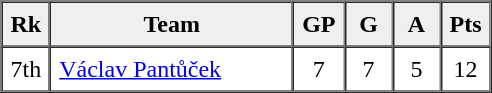<table border=1 cellpadding=5 cellspacing=0>
<tr>
<th bgcolor="#efefef" width="20">Rk</th>
<th bgcolor="#efefef" width="150">Team</th>
<th bgcolor="#efefef" width="20">GP</th>
<th bgcolor="#efefef" width="20">G</th>
<th bgcolor="#efefef" width="20">A</th>
<th bgcolor="#efefef" width="20">Pts</th>
</tr>
<tr align=center>
<td>7th</td>
<td align=left> <a href='#'>Václav Pantůček</a></td>
<td>7</td>
<td>7</td>
<td>5</td>
<td>12</td>
</tr>
</table>
